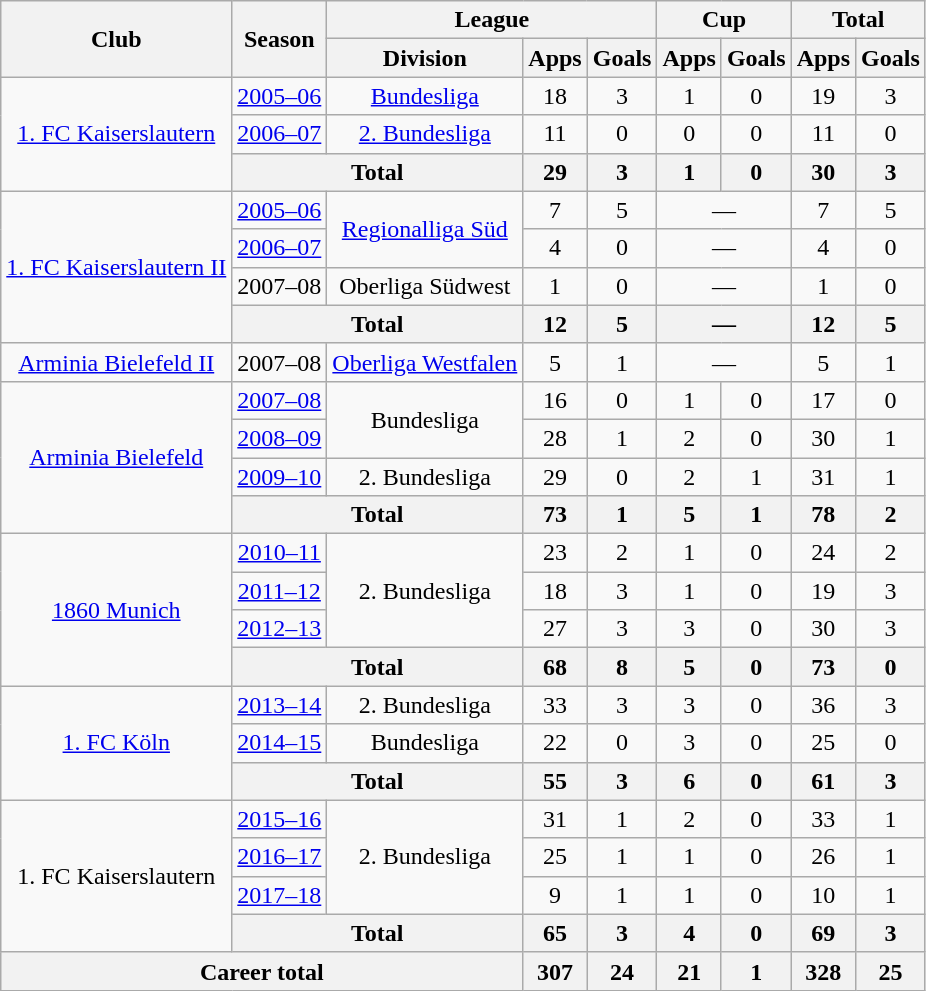<table class="wikitable" style="text-align:center">
<tr>
<th rowspan="2">Club</th>
<th rowspan="2">Season</th>
<th colspan="3">League</th>
<th colspan="2">Cup</th>
<th colspan="2">Total</th>
</tr>
<tr>
<th>Division</th>
<th>Apps</th>
<th>Goals</th>
<th>Apps</th>
<th>Goals</th>
<th>Apps</th>
<th>Goals</th>
</tr>
<tr>
<td rowspan="3"><a href='#'>1. FC Kaiserslautern</a></td>
<td><a href='#'>2005–06</a></td>
<td><a href='#'>Bundesliga</a></td>
<td>18</td>
<td>3</td>
<td>1</td>
<td>0</td>
<td>19</td>
<td>3</td>
</tr>
<tr>
<td><a href='#'>2006–07</a></td>
<td><a href='#'>2. Bundesliga</a></td>
<td>11</td>
<td>0</td>
<td>0</td>
<td>0</td>
<td>11</td>
<td>0</td>
</tr>
<tr>
<th colspan="2">Total</th>
<th>29</th>
<th>3</th>
<th>1</th>
<th>0</th>
<th>30</th>
<th>3</th>
</tr>
<tr>
<td rowspan="4"><a href='#'>1. FC Kaiserslautern II</a></td>
<td><a href='#'>2005–06</a></td>
<td rowspan="2"><a href='#'>Regionalliga Süd</a></td>
<td>7</td>
<td>5</td>
<td colspan="2">—</td>
<td>7</td>
<td>5</td>
</tr>
<tr>
<td><a href='#'>2006–07</a></td>
<td>4</td>
<td>0</td>
<td colspan="2">—</td>
<td>4</td>
<td>0</td>
</tr>
<tr>
<td>2007–08</td>
<td>Oberliga Südwest</td>
<td>1</td>
<td>0</td>
<td colspan="2">—</td>
<td>1</td>
<td>0</td>
</tr>
<tr>
<th colspan="2">Total</th>
<th>12</th>
<th>5</th>
<th colspan="2">—</th>
<th>12</th>
<th>5</th>
</tr>
<tr>
<td><a href='#'>Arminia Bielefeld II</a></td>
<td>2007–08</td>
<td><a href='#'>Oberliga Westfalen</a></td>
<td>5</td>
<td>1</td>
<td colspan="2">—</td>
<td>5</td>
<td>1</td>
</tr>
<tr>
<td rowspan="4"><a href='#'>Arminia Bielefeld</a></td>
<td><a href='#'>2007–08</a></td>
<td rowspan="2">Bundesliga</td>
<td>16</td>
<td>0</td>
<td>1</td>
<td>0</td>
<td>17</td>
<td>0</td>
</tr>
<tr>
<td><a href='#'>2008–09</a></td>
<td>28</td>
<td>1</td>
<td>2</td>
<td>0</td>
<td>30</td>
<td>1</td>
</tr>
<tr>
<td><a href='#'>2009–10</a></td>
<td>2. Bundesliga</td>
<td>29</td>
<td>0</td>
<td>2</td>
<td>1</td>
<td>31</td>
<td>1</td>
</tr>
<tr>
<th colspan="2">Total</th>
<th>73</th>
<th>1</th>
<th>5</th>
<th>1</th>
<th>78</th>
<th>2</th>
</tr>
<tr>
<td rowspan="4"><a href='#'>1860 Munich</a></td>
<td><a href='#'>2010–11</a></td>
<td rowspan="3">2. Bundesliga</td>
<td>23</td>
<td>2</td>
<td>1</td>
<td>0</td>
<td>24</td>
<td>2</td>
</tr>
<tr>
<td><a href='#'>2011–12</a></td>
<td>18</td>
<td>3</td>
<td>1</td>
<td>0</td>
<td>19</td>
<td>3</td>
</tr>
<tr>
<td><a href='#'>2012–13</a></td>
<td>27</td>
<td>3</td>
<td>3</td>
<td>0</td>
<td>30</td>
<td>3</td>
</tr>
<tr>
<th colspan="2">Total</th>
<th>68</th>
<th>8</th>
<th>5</th>
<th>0</th>
<th>73</th>
<th>0</th>
</tr>
<tr>
<td rowspan="3"><a href='#'>1. FC Köln</a></td>
<td><a href='#'>2013–14</a></td>
<td>2. Bundesliga</td>
<td>33</td>
<td>3</td>
<td>3</td>
<td>0</td>
<td>36</td>
<td>3</td>
</tr>
<tr>
<td><a href='#'>2014–15</a></td>
<td>Bundesliga</td>
<td>22</td>
<td>0</td>
<td>3</td>
<td>0</td>
<td>25</td>
<td>0</td>
</tr>
<tr>
<th colspan="2">Total</th>
<th>55</th>
<th>3</th>
<th>6</th>
<th>0</th>
<th>61</th>
<th>3</th>
</tr>
<tr>
<td rowspan="4">1. FC Kaiserslautern</td>
<td><a href='#'>2015–16</a></td>
<td rowspan="3">2. Bundesliga</td>
<td>31</td>
<td>1</td>
<td>2</td>
<td>0</td>
<td>33</td>
<td>1</td>
</tr>
<tr>
<td><a href='#'>2016–17</a></td>
<td>25</td>
<td>1</td>
<td>1</td>
<td>0</td>
<td>26</td>
<td>1</td>
</tr>
<tr>
<td><a href='#'>2017–18</a></td>
<td>9</td>
<td>1</td>
<td>1</td>
<td>0</td>
<td>10</td>
<td>1</td>
</tr>
<tr>
<th colspan="2">Total</th>
<th>65</th>
<th>3</th>
<th>4</th>
<th>0</th>
<th>69</th>
<th>3</th>
</tr>
<tr>
<th colspan="3">Career total</th>
<th>307</th>
<th>24</th>
<th>21</th>
<th>1</th>
<th>328</th>
<th>25</th>
</tr>
</table>
